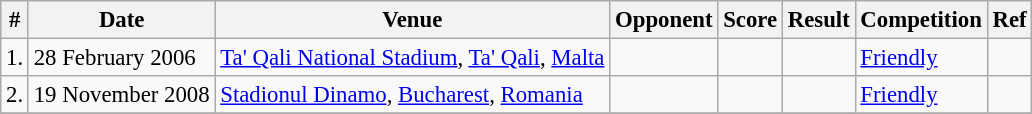<table class="wikitable" style="font-size:95%;">
<tr>
<th>#</th>
<th>Date</th>
<th>Venue</th>
<th>Opponent</th>
<th>Score</th>
<th>Result</th>
<th>Competition</th>
<th>Ref</th>
</tr>
<tr>
<td>1.</td>
<td>28 February 2006</td>
<td><a href='#'>Ta' Qali National Stadium</a>, <a href='#'>Ta' Qali</a>, <a href='#'>Malta</a></td>
<td></td>
<td></td>
<td></td>
<td><a href='#'>Friendly</a></td>
<td></td>
</tr>
<tr>
<td>2.</td>
<td>19 November 2008</td>
<td><a href='#'>Stadionul Dinamo</a>, <a href='#'>Bucharest</a>, <a href='#'>Romania</a></td>
<td></td>
<td></td>
<td></td>
<td><a href='#'>Friendly</a></td>
<td></td>
</tr>
<tr>
</tr>
</table>
